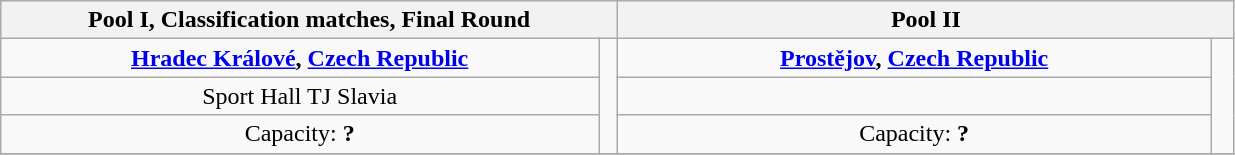<table class="wikitable" style="text-align: center;">
<tr>
<th colspan="2" style="width: 50%;">Pool I, Classification matches, Final Round</th>
<th colspan="2" style="width: 50%;">Pool II</th>
</tr>
<tr>
<td><strong> <a href='#'>Hradec Králové</a>, <a href='#'>Czech Republic</a></strong></td>
<td rowspan="3"></td>
<td><strong> <a href='#'>Prostějov</a>, <a href='#'>Czech Republic</a></strong></td>
<td rowspan="3"></td>
</tr>
<tr>
<td>Sport Hall TJ Slavia</td>
<td></td>
</tr>
<tr>
<td>Capacity: <strong>?</strong></td>
<td>Capacity: <strong>?</strong></td>
</tr>
<tr>
</tr>
</table>
